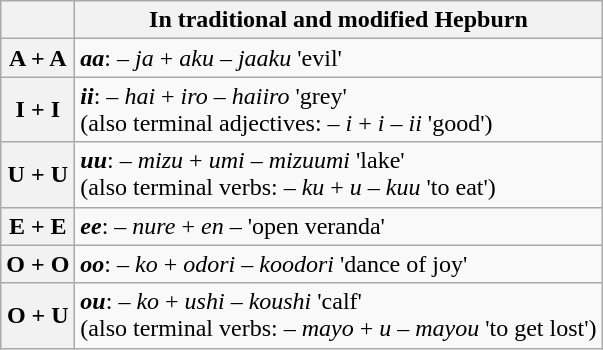<table class="wikitable">
<tr>
<th></th>
<th>In traditional and modified Hepburn</th>
</tr>
<tr>
<th>A + A</th>
<td colspan="2"><strong><em>aa</em></strong>:  – <em>ja</em> + <em>aku</em> – <em>jaaku</em> 'evil'</td>
</tr>
<tr>
<th>I + I</th>
<td colspan="2"><strong><em>ii</em></strong>:  – <em>hai</em> + <em>iro</em> – <em>haiiro</em> 'grey'<br>(also terminal adjectives:  – <em>i</em> + <em>i</em> – <em>ii</em> 'good')</td>
</tr>
<tr>
<th>U + U</th>
<td colspan="2"><strong><em>uu</em></strong>:  – <em>mizu</em> + <em>umi</em> – <em>mizuumi</em> 'lake'<br>(also terminal verbs:  – <em>ku</em> + <em>u</em> – <em>kuu</em> 'to eat')</td>
</tr>
<tr>
<th>E + E</th>
<td colspan="2"><strong><em>ee</em></strong>:  – <em>nure</em> + <em>en</em> –  'open veranda'</td>
</tr>
<tr>
<th>O + O</th>
<td colspan="2"><strong><em>oo</em></strong>:  – <em>ko</em> + <em>odori</em> – <em>koodori</em> 'dance of joy'</td>
</tr>
<tr>
<th>O + U</th>
<td colspan="2"><strong><em>ou</em></strong>:  – <em>ko</em> + <em>ushi</em> – <em>koushi</em> 'calf'<br>(also terminal verbs:  – <em>mayo</em> + <em>u</em> – <em>mayou</em> 'to get lost')</td>
</tr>
</table>
